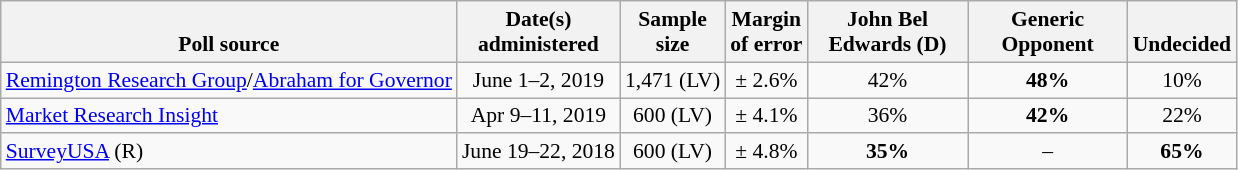<table class="wikitable" style="font-size:90%;text-align:center;">
<tr valign=bottom>
<th>Poll source</th>
<th>Date(s)<br>administered</th>
<th>Sample<br>size</th>
<th>Margin<br>of error</th>
<th style="width:100px;">John Bel<br>Edwards (D)</th>
<th style="width:100px;">Generic<br>Opponent</th>
<th>Undecided</th>
</tr>
<tr>
<td style="text-align:left;"><a href='#'>Remington Research Group</a>/<a href='#'>Abraham for Governor</a></td>
<td>June 1–2, 2019</td>
<td>1,471 (LV)</td>
<td>± 2.6%</td>
<td>42%</td>
<td><strong>48%</strong></td>
<td>10%</td>
</tr>
<tr>
<td style="text-align:left;"><a href='#'>Market Research Insight</a></td>
<td>Apr 9–11, 2019</td>
<td>600 (LV)</td>
<td>± 4.1%</td>
<td>36%</td>
<td><strong>42%</strong></td>
<td>22%</td>
</tr>
<tr>
<td style="text-align:left;"><a href='#'>SurveyUSA</a> (R)</td>
<td>June 19–22, 2018</td>
<td>600 (LV)</td>
<td>± 4.8%</td>
<td><strong>35%</strong></td>
<td>–</td>
<td><strong>65%</strong></td>
</tr>
</table>
